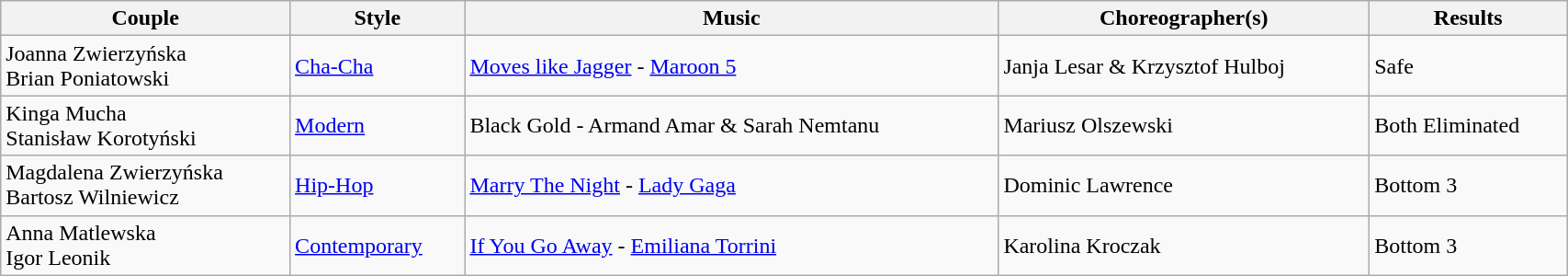<table class="wikitable" width="90%">
<tr>
<th>Couple</th>
<th>Style</th>
<th>Music</th>
<th>Choreographer(s)</th>
<th>Results</th>
</tr>
<tr>
<td>Joanna Zwierzyńska<br>Brian Poniatowski</td>
<td><a href='#'>Cha-Cha</a></td>
<td><a href='#'>Moves like Jagger</a> - <a href='#'>Maroon 5</a></td>
<td>Janja Lesar & Krzysztof Hulboj</td>
<td>Safe</td>
</tr>
<tr>
<td>Kinga Mucha<br>Stanisław Korotyński</td>
<td><a href='#'>Modern</a></td>
<td>Black Gold - Armand Amar & Sarah Nemtanu</td>
<td>Mariusz Olszewski</td>
<td>Both Eliminated</td>
</tr>
<tr>
<td>Magdalena Zwierzyńska<br>Bartosz Wilniewicz</td>
<td><a href='#'>Hip-Hop</a></td>
<td><a href='#'>Marry The Night</a> - <a href='#'>Lady Gaga</a></td>
<td>Dominic Lawrence</td>
<td>Bottom 3</td>
</tr>
<tr>
<td>Anna Matlewska<br>Igor Leonik</td>
<td><a href='#'>Contemporary</a></td>
<td><a href='#'>If You Go Away</a> - <a href='#'>Emiliana Torrini</a></td>
<td>Karolina Kroczak</td>
<td>Bottom 3</td>
</tr>
</table>
